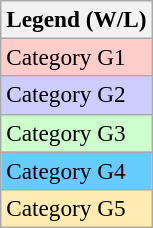<table class="sortable wikitable" style="font-size:97%">
<tr>
<th>Legend (W/L)</th>
</tr>
<tr bgcolor="#ffcccc">
<td>Category G1</td>
</tr>
<tr bgcolor="#ccccff">
<td>Category G2</td>
</tr>
<tr bgcolor="#CCFFCC">
<td>Category G3</td>
</tr>
<tr bgcolor="#66CCFF">
<td>Category G4</td>
</tr>
<tr bgcolor="#ffecb2">
<td>Category G5</td>
</tr>
</table>
